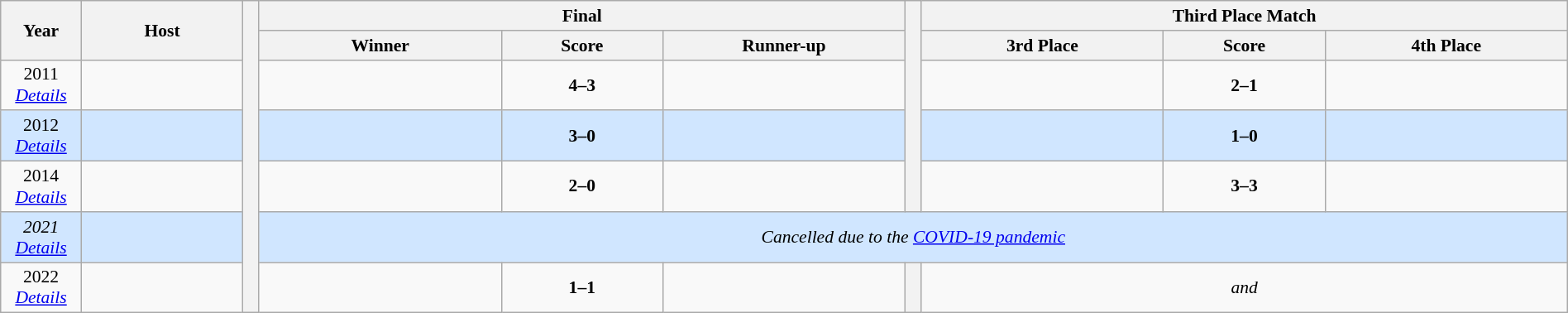<table class="wikitable" style="font-size: 90%; text-align: center; width: 100%;">
<tr>
<th rowspan="2" width="5%">Year</th>
<th rowspan="2" width="10%">Host</th>
<th width="1%" rowspan="7"></th>
<th colspan="3">Final</th>
<th width="1%" rowspan="5"></th>
<th colspan="3">Third Place Match</th>
</tr>
<tr>
<th width="15%">Winner</th>
<th width="10%">Score</th>
<th width="15%">Runner-up</th>
<th width="15%">3rd Place</th>
<th width="10%">Score</th>
<th width="15%">4th Place</th>
</tr>
<tr>
<td>2011<br><em><a href='#'>Details</a></em></td>
<td align=left></td>
<td><strong></strong></td>
<td><strong>4–3</strong></td>
<td></td>
<td></td>
<td><strong>2–1</strong></td>
<td></td>
</tr>
<tr style="background: #D0E6FF;">
<td>2012<br><em><a href='#'>Details</a></em></td>
<td align=left></td>
<td><strong></strong></td>
<td><strong>3–0</strong></td>
<td></td>
<td></td>
<td><strong>1–0</strong></td>
<td></td>
</tr>
<tr>
<td>2014<br><em><a href='#'>Details</a></em></td>
<td align=left></td>
<td><strong></strong></td>
<td><strong>2–0</strong></td>
<td></td>
<td></td>
<td><strong>3–3</strong><br></td>
<td></td>
</tr>
<tr style="background: #D0E6FF;">
<td><em>2021</em><br><em><a href='#'>Details</a></em></td>
<td align=left><em></em></td>
<td colspan="7"><em>Cancelled due to the <a href='#'>COVID-19 pandemic</a></em></td>
</tr>
<tr>
<td>2022<br><em><a href='#'>Details</a></em></td>
<td align=left></td>
<td><strong></strong></td>
<td><strong>1–1</strong><br></td>
<td></td>
<th width="1%" rowspan="1"></th>
<td colspan=3><em> and </em></td>
</tr>
</table>
